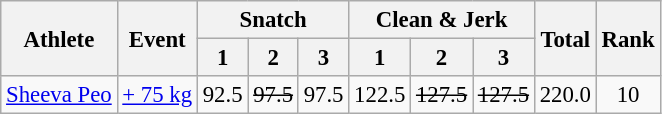<table class=wikitable style="font-size:95%">
<tr>
<th rowspan="2">Athlete</th>
<th rowspan="2">Event</th>
<th colspan="3">Snatch</th>
<th colspan="3">Clean & Jerk</th>
<th rowspan="2">Total</th>
<th rowspan="2">Rank</th>
</tr>
<tr>
<th>1</th>
<th>2</th>
<th>3</th>
<th>1</th>
<th>2</th>
<th>3</th>
</tr>
<tr>
<td><a href='#'>Sheeva Peo</a></td>
<td align=center><a href='#'>+ 75 kg</a></td>
<td align=center>92.5</td>
<td align=center><s>97.5</s></td>
<td align=center>97.5</td>
<td align=center>122.5</td>
<td align=center><s>127.5</s></td>
<td align=center><s>127.5</s></td>
<td align=center>220.0</td>
<td align=center>10</td>
</tr>
</table>
